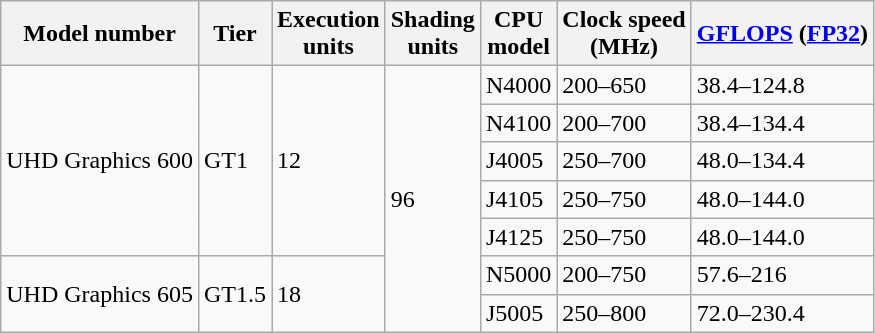<table class="wikitable">
<tr>
<th>Model number</th>
<th>Tier</th>
<th>Execution<br>units</th>
<th>Shading<br>units</th>
<th>CPU<br>model</th>
<th>Clock speed<br>(MHz)</th>
<th><a href='#'>GFLOPS</a> (<a href='#'>FP32</a>)</th>
</tr>
<tr>
<td rowspan="5"> UHD Graphics 600</td>
<td rowspan="5">GT1</td>
<td rowspan="5">12</td>
<td rowspan="7">96</td>
<td>N4000</td>
<td>200–650</td>
<td>38.4–124.8</td>
</tr>
<tr>
<td>N4100</td>
<td>200–700</td>
<td>38.4–134.4</td>
</tr>
<tr>
<td>J4005</td>
<td>250–700</td>
<td>48.0–134.4</td>
</tr>
<tr>
<td>J4105</td>
<td>250–750</td>
<td>48.0–144.0</td>
</tr>
<tr>
<td>J4125</td>
<td>250–750</td>
<td>48.0–144.0</td>
</tr>
<tr>
<td rowspan="2">UHD Graphics 605</td>
<td rowspan="2">GT1.5</td>
<td rowspan="2">18</td>
<td>N5000</td>
<td>200–750</td>
<td>57.6–216</td>
</tr>
<tr>
<td>J5005</td>
<td>250–800</td>
<td>72.0–230.4</td>
</tr>
</table>
